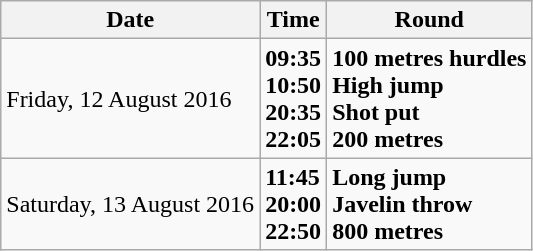<table class="wikitable">
<tr>
<th>Date</th>
<th>Time</th>
<th>Round</th>
</tr>
<tr>
<td>Friday, 12 August 2016</td>
<td><strong>09:35<br>10:50<br>20:35<br>22:05</strong></td>
<td><strong>100 metres hurdles<br>High jump<br>Shot put<br>200 metres</strong></td>
</tr>
<tr>
<td>Saturday, 13 August 2016</td>
<td><strong>11:45<br>20:00<br>22:50</strong></td>
<td><strong>Long jump<br>Javelin throw<br>800 metres</strong></td>
</tr>
</table>
